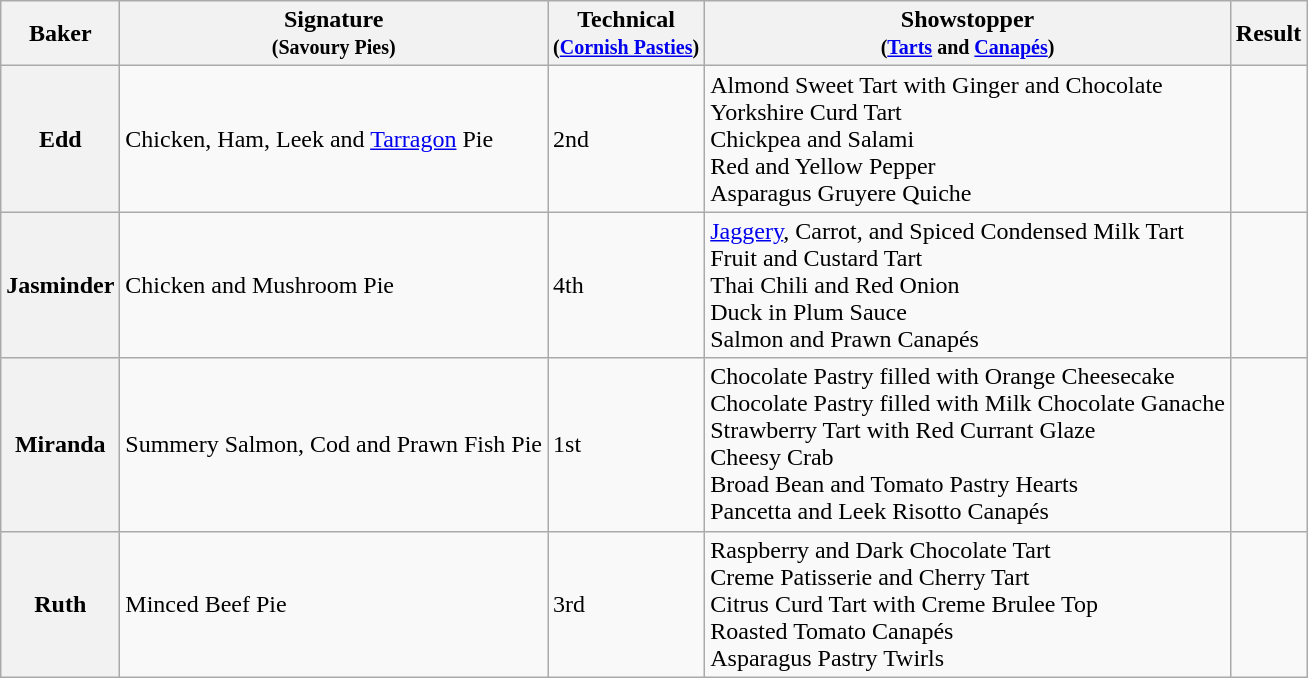<table class="wikitable sortable col3center sticky-header">
<tr>
<th scope="col">Baker</th>
<th scope="col" class="unsortable">Signature<br><small>(Savoury Pies)</small></th>
<th scope="col">Technical<br><small>(<a href='#'>Cornish Pasties</a>)</small></th>
<th scope="col" class="unsortable">Showstopper<br><small>(<a href='#'>Tarts</a> and <a href='#'>Canapés</a>)</small></th>
<th scope="col">Result</th>
</tr>
<tr>
<th scope="row">Edd</th>
<td>Chicken, Ham, Leek and <a href='#'>Tarragon</a> Pie</td>
<td>2nd</td>
<td>Almond Sweet Tart with Ginger and Chocolate<br>Yorkshire Curd Tart<br>Chickpea and Salami<br>Red and Yellow Pepper<br>Asparagus Gruyere Quiche</td>
<td></td>
</tr>
<tr>
<th scope="row">Jasminder</th>
<td>Chicken and Mushroom Pie</td>
<td>4th</td>
<td><a href='#'>Jaggery</a>, Carrot, and Spiced Condensed Milk Tart<br>Fruit and Custard Tart<br>Thai Chili and Red Onion<br>Duck in Plum Sauce<br>Salmon and Prawn Canapés</td>
<td></td>
</tr>
<tr>
<th scope="row">Miranda</th>
<td>Summery Salmon, Cod and Prawn Fish Pie</td>
<td>1st</td>
<td>Chocolate Pastry filled with Orange Cheesecake <br>Chocolate Pastry filled with Milk Chocolate Ganache <br>Strawberry Tart with Red Currant Glaze <br>Cheesy Crab<br>Broad Bean and Tomato Pastry Hearts<br>Pancetta and Leek Risotto Canapés</td>
<td></td>
</tr>
<tr>
<th scope="row">Ruth</th>
<td>Minced Beef Pie</td>
<td>3rd</td>
<td>Raspberry and Dark Chocolate Tart<br>Creme Patisserie and Cherry Tart <br>Citrus Curd Tart with Creme Brulee Top<br>Roasted Tomato Canapés<br>Asparagus Pastry Twirls</td>
<td></td>
</tr>
</table>
